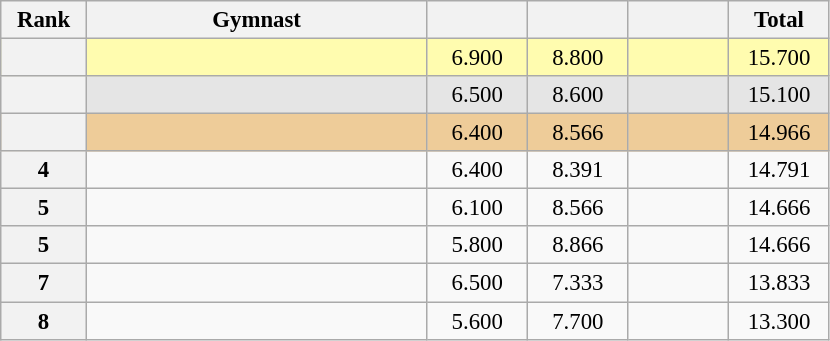<table class="wikitable sortable" style="text-align:center; font-size:95%">
<tr>
<th scope="col" style="width:50px;">Rank</th>
<th scope="col" style="width:220px;">Gymnast</th>
<th scope="col" style="width:60px;"></th>
<th scope="col" style="width:60px;"></th>
<th scope="col" style="width:60px;"></th>
<th scope="col" style="width:60px;">Total</th>
</tr>
<tr style="background:#fffcaf;">
<th scope=row style="text-align:center"></th>
<td style="text-align:left;"></td>
<td>6.900</td>
<td>8.800</td>
<td></td>
<td>15.700</td>
</tr>
<tr style="background:#e5e5e5;">
<th scope=row style="text-align:center"></th>
<td style="text-align:left;"></td>
<td>6.500</td>
<td>8.600</td>
<td></td>
<td>15.100</td>
</tr>
<tr style="background:#ec9;">
<th scope=row style="text-align:center"></th>
<td style="text-align:left;"></td>
<td>6.400</td>
<td>8.566</td>
<td></td>
<td>14.966</td>
</tr>
<tr>
<th scope=row style="text-align:center">4</th>
<td style="text-align:left;"></td>
<td>6.400</td>
<td>8.391</td>
<td></td>
<td>14.791</td>
</tr>
<tr>
<th scope=row style="text-align:center">5</th>
<td style="text-align:left;"></td>
<td>6.100</td>
<td>8.566</td>
<td></td>
<td>14.666</td>
</tr>
<tr>
<th scope=row style="text-align:center">5</th>
<td style="text-align:left;"></td>
<td>5.800</td>
<td>8.866</td>
<td></td>
<td>14.666</td>
</tr>
<tr>
<th scope=row style="text-align:center">7</th>
<td style="text-align:left;"></td>
<td>6.500</td>
<td>7.333</td>
<td></td>
<td>13.833</td>
</tr>
<tr>
<th scope=row style="text-align:center">8</th>
<td style="text-align:left;"></td>
<td>5.600</td>
<td>7.700</td>
<td></td>
<td>13.300</td>
</tr>
</table>
